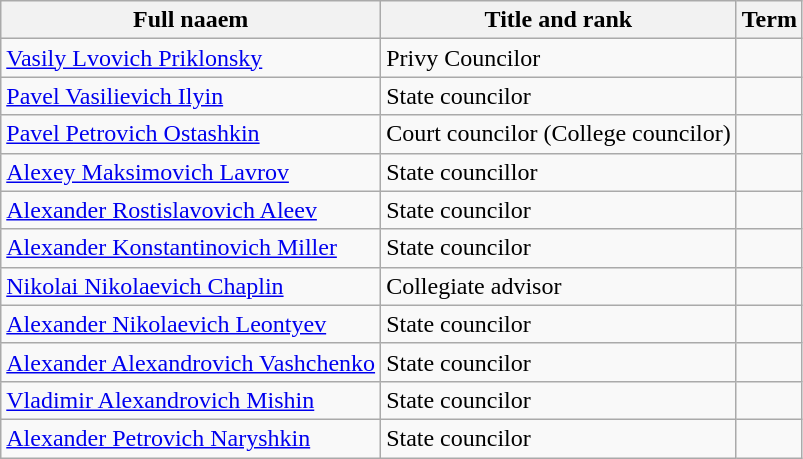<table class="wikitable">
<tr>
<th>Full naaem</th>
<th>Title and rank</th>
<th>Term</th>
</tr>
<tr>
<td><a href='#'>Vasily Lvovich Priklonsky</a></td>
<td>Privy Councilor</td>
<td></td>
</tr>
<tr>
<td><a href='#'>Pavel Vasilievich Ilyin</a></td>
<td>State councilor</td>
<td></td>
</tr>
<tr>
<td><a href='#'>Pavel Petrovich Ostashkin</a></td>
<td>Court councilor (College councilor)</td>
<td></td>
</tr>
<tr>
<td><a href='#'>Alexey Maksimovich Lavrov</a></td>
<td>State councillor</td>
<td></td>
</tr>
<tr>
<td><a href='#'>Alexander Rostislavovich Aleev</a></td>
<td>State councilor</td>
<td></td>
</tr>
<tr>
<td><a href='#'>Alexander Konstantinovich Miller</a></td>
<td>State councilor</td>
<td></td>
</tr>
<tr>
<td><a href='#'>Nikolai Nikolaevich Chaplin</a></td>
<td>Collegiate advisor</td>
<td></td>
</tr>
<tr>
<td><a href='#'>Alexander Nikolaevich Leontyev</a></td>
<td>State councilor</td>
<td></td>
</tr>
<tr>
<td><a href='#'>Alexander Alexandrovich Vashchenko</a></td>
<td>State councilor</td>
<td></td>
</tr>
<tr>
<td><a href='#'>Vladimir Alexandrovich Mishin</a></td>
<td>State councilor</td>
<td></td>
</tr>
<tr>
<td><a href='#'>Alexander Petrovich Naryshkin</a></td>
<td>State councilor</td>
<td></td>
</tr>
</table>
